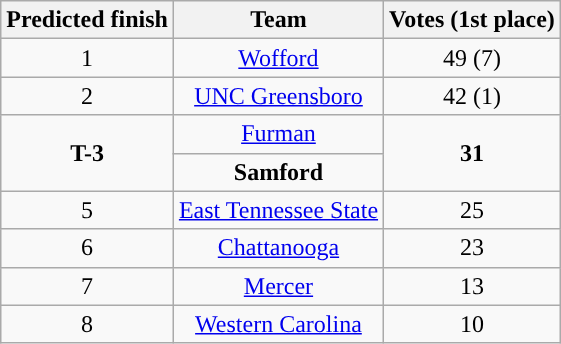<table class="wikitable" border="1">
<tr align=center>
<th>Predicted finish</th>
<th>Team</th>
<th>Votes (1st place)</th>
</tr>
<tr align="center">
<td>1</td>
<td><a href='#'>Wofford</a></td>
<td>49 (7)</td>
</tr>
<tr align="center">
<td>2</td>
<td><a href='#'>UNC Greensboro</a></td>
<td>42 (1)</td>
</tr>
<tr align="center">
<td rowspan=2><strong>T-3</strong></td>
<td><a href='#'>Furman</a></td>
<td rowspan=2><strong>31</strong></td>
</tr>
<tr align="center">
<td><strong>Samford</strong></td>
</tr>
<tr align="center">
<td>5</td>
<td><a href='#'>East Tennessee State</a></td>
<td>25</td>
</tr>
<tr align="center">
<td>6</td>
<td><a href='#'>Chattanooga</a></td>
<td>23</td>
</tr>
<tr align="center">
<td>7</td>
<td><a href='#'>Mercer</a></td>
<td>13</td>
</tr>
<tr align="center">
<td>8</td>
<td><a href='#'>Western Carolina</a></td>
<td>10</td>
</tr>
</table>
